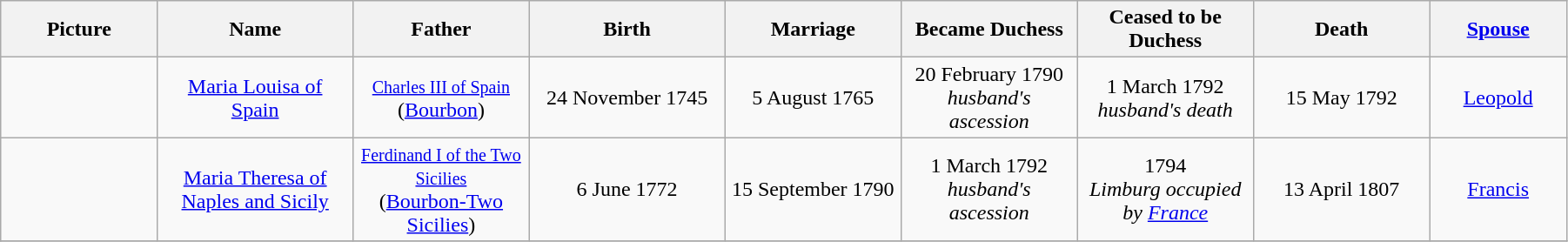<table width=95% class="wikitable">
<tr>
<th width = "8%">Picture</th>
<th width = "10%">Name</th>
<th width = "9%">Father</th>
<th width = "10%">Birth</th>
<th width = "9%">Marriage</th>
<th width = "9%">Became Duchess</th>
<th width = "9%">Ceased to be Duchess</th>
<th width = "9%">Death</th>
<th width = "7%"><a href='#'>Spouse</a></th>
</tr>
<tr>
<td align="center"></td>
<td align="center"><a href='#'>Maria Louisa of Spain</a></td>
<td align="center"><small><a href='#'>Charles III of Spain</a></small><br>(<a href='#'>Bourbon</a>)</td>
<td align="center">24 November 1745</td>
<td align="center">5 August 1765</td>
<td align="center">20 February 1790<br><em>husband's ascession</em></td>
<td align="center">1 March 1792<br><em>husband's death</em></td>
<td align="center">15 May 1792</td>
<td align="center"><a href='#'>Leopold</a></td>
</tr>
<tr>
<td align="center"></td>
<td align="center"><a href='#'>Maria Theresa of Naples and Sicily</a></td>
<td align="center"><small><a href='#'>Ferdinand I of the Two Sicilies</a></small><br>(<a href='#'>Bourbon-Two Sicilies</a>)</td>
<td align="center">6 June 1772</td>
<td align="center">15 September 1790</td>
<td align="center">1 March 1792<br><em>husband's ascession</em></td>
<td align="center">1794<br><em>Limburg occupied by <a href='#'>France</a></em></td>
<td align="center">13 April 1807</td>
<td align="center"><a href='#'>Francis</a></td>
</tr>
<tr>
</tr>
</table>
